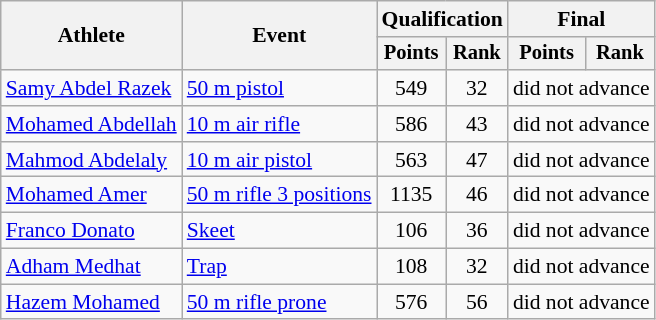<table class="wikitable" style="font-size:90%">
<tr>
<th rowspan="2">Athlete</th>
<th rowspan="2">Event</th>
<th colspan=2>Qualification</th>
<th colspan=2>Final</th>
</tr>
<tr style="font-size:95%">
<th>Points</th>
<th>Rank</th>
<th>Points</th>
<th>Rank</th>
</tr>
<tr align=center>
<td align=left><a href='#'>Samy Abdel Razek</a></td>
<td align=left><a href='#'>50 m pistol</a></td>
<td>549</td>
<td>32</td>
<td colspan=2>did not advance</td>
</tr>
<tr align=center>
<td align=left><a href='#'>Mohamed Abdellah</a></td>
<td align=left><a href='#'>10 m air rifle</a></td>
<td>586</td>
<td>43</td>
<td colspan=2>did not advance</td>
</tr>
<tr align=center>
<td align=left><a href='#'>Mahmod Abdelaly</a></td>
<td align=left><a href='#'>10 m air pistol</a></td>
<td>563</td>
<td>47</td>
<td colspan=2>did not advance</td>
</tr>
<tr align=center>
<td align=left><a href='#'>Mohamed Amer</a></td>
<td align=left><a href='#'>50 m rifle 3 positions</a></td>
<td>1135</td>
<td>46</td>
<td colspan=2>did not advance</td>
</tr>
<tr align=center>
<td align=left><a href='#'>Franco Donato</a></td>
<td align=left><a href='#'>Skeet</a></td>
<td>106</td>
<td>36</td>
<td colspan=2>did not advance</td>
</tr>
<tr align=center>
<td align=left><a href='#'>Adham Medhat</a></td>
<td align=left><a href='#'>Trap</a></td>
<td>108</td>
<td>32</td>
<td colspan=2>did not advance</td>
</tr>
<tr align=center>
<td align=left><a href='#'>Hazem Mohamed</a></td>
<td align=left><a href='#'>50 m rifle prone</a></td>
<td>576</td>
<td>56</td>
<td colspan=2>did not advance</td>
</tr>
</table>
